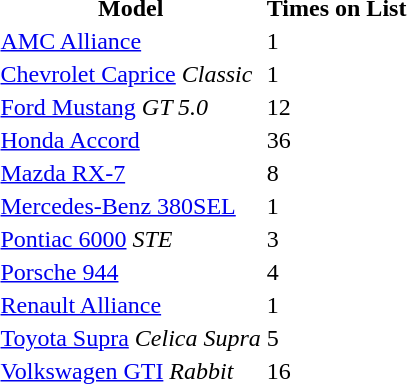<table>
<tr>
<th>Model</th>
<th>Times on List</th>
</tr>
<tr>
<td><a href='#'>AMC Alliance</a></td>
<td>1</td>
</tr>
<tr>
<td><a href='#'>Chevrolet Caprice</a> <em>Classic</em></td>
<td>1</td>
</tr>
<tr>
<td><a href='#'>Ford Mustang</a> <em>GT 5.0</em></td>
<td>12</td>
</tr>
<tr>
<td><a href='#'>Honda Accord</a></td>
<td>36</td>
</tr>
<tr>
<td><a href='#'>Mazda RX-7</a></td>
<td>8</td>
</tr>
<tr>
<td><a href='#'>Mercedes-Benz 380SEL</a></td>
<td>1</td>
</tr>
<tr>
<td><a href='#'>Pontiac 6000</a> <em>STE</em></td>
<td>3</td>
</tr>
<tr>
<td><a href='#'>Porsche 944</a></td>
<td>4</td>
</tr>
<tr>
<td><a href='#'>Renault Alliance</a></td>
<td>1</td>
</tr>
<tr>
<td><a href='#'>Toyota Supra</a> <em>Celica Supra</em></td>
<td>5</td>
</tr>
<tr>
<td><a href='#'>Volkswagen GTI</a> <em>Rabbit</em></td>
<td>16</td>
</tr>
</table>
